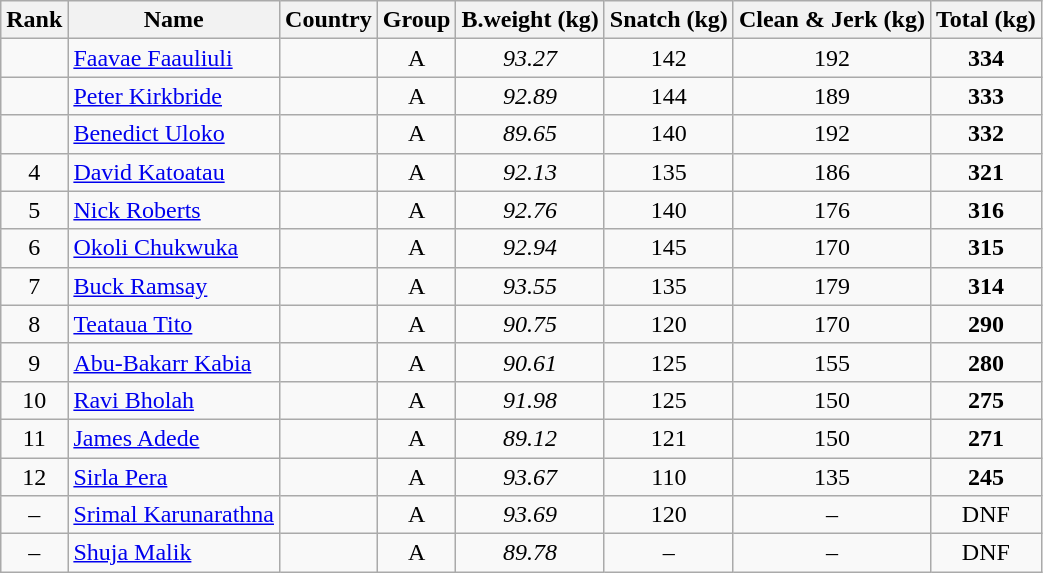<table class="wikitable sortable" style="text-align:center;">
<tr>
<th>Rank</th>
<th>Name</th>
<th>Country</th>
<th>Group</th>
<th>B.weight (kg)</th>
<th>Snatch (kg)</th>
<th>Clean & Jerk (kg)</th>
<th>Total (kg)</th>
</tr>
<tr>
<td></td>
<td align=left><a href='#'>Faavae Faauliuli</a></td>
<td align=left></td>
<td>A</td>
<td><em>93.27</em></td>
<td>142</td>
<td>192</td>
<td><strong>334</strong></td>
</tr>
<tr>
<td></td>
<td align=left><a href='#'>Peter Kirkbride</a></td>
<td align=left></td>
<td>A</td>
<td><em>92.89</em></td>
<td>144</td>
<td>189</td>
<td><strong>333</strong></td>
</tr>
<tr>
<td></td>
<td align=left><a href='#'>Benedict Uloko</a></td>
<td align=left></td>
<td>A</td>
<td><em>89.65</em></td>
<td>140</td>
<td>192</td>
<td><strong>332</strong></td>
</tr>
<tr>
<td>4</td>
<td align=left><a href='#'>David Katoatau</a></td>
<td align=left></td>
<td>A</td>
<td><em>92.13</em></td>
<td>135</td>
<td>186</td>
<td><strong>321</strong></td>
</tr>
<tr>
<td>5</td>
<td align=left><a href='#'>Nick Roberts</a></td>
<td align="left"></td>
<td>A</td>
<td><em>92.76</em></td>
<td>140</td>
<td>176</td>
<td><strong>316</strong></td>
</tr>
<tr>
<td>6</td>
<td align=left><a href='#'>Okoli Chukwuka</a></td>
<td align=left></td>
<td>A</td>
<td><em>92.94</em></td>
<td>145</td>
<td>170</td>
<td><strong>315</strong></td>
</tr>
<tr>
<td>7</td>
<td align=left><a href='#'>Buck Ramsay</a></td>
<td align=left></td>
<td>A</td>
<td><em>93.55</em></td>
<td>135</td>
<td>179</td>
<td><strong>314</strong></td>
</tr>
<tr>
<td>8</td>
<td align=left><a href='#'>Teataua Tito</a></td>
<td align=left></td>
<td>A</td>
<td><em>90.75</em></td>
<td>120</td>
<td>170</td>
<td><strong>290</strong></td>
</tr>
<tr>
<td>9</td>
<td align=left><a href='#'>Abu-Bakarr Kabia</a></td>
<td align=left></td>
<td>A</td>
<td><em>90.61</em></td>
<td>125</td>
<td>155</td>
<td><strong>280</strong></td>
</tr>
<tr>
<td>10</td>
<td align=left><a href='#'>Ravi Bholah</a></td>
<td align=left></td>
<td>A</td>
<td><em>91.98</em></td>
<td>125</td>
<td>150</td>
<td><strong>275</strong></td>
</tr>
<tr>
<td>11</td>
<td align=left><a href='#'>James Adede</a></td>
<td align=left></td>
<td>A</td>
<td><em>89.12</em></td>
<td>121</td>
<td>150</td>
<td><strong>271</strong></td>
</tr>
<tr>
<td>12</td>
<td align=left><a href='#'>Sirla Pera</a></td>
<td align=left></td>
<td>A</td>
<td><em>93.67</em></td>
<td>110</td>
<td>135</td>
<td><strong>245</strong></td>
</tr>
<tr>
<td>–</td>
<td align=left><a href='#'>Srimal Karunarathna</a></td>
<td align=left></td>
<td>A</td>
<td><em>93.69</em></td>
<td>120</td>
<td>–</td>
<td>DNF</td>
</tr>
<tr>
<td>–</td>
<td align=left><a href='#'>Shuja Malik</a></td>
<td align=left></td>
<td>A</td>
<td><em>89.78</em></td>
<td>–</td>
<td>–</td>
<td>DNF</td>
</tr>
</table>
